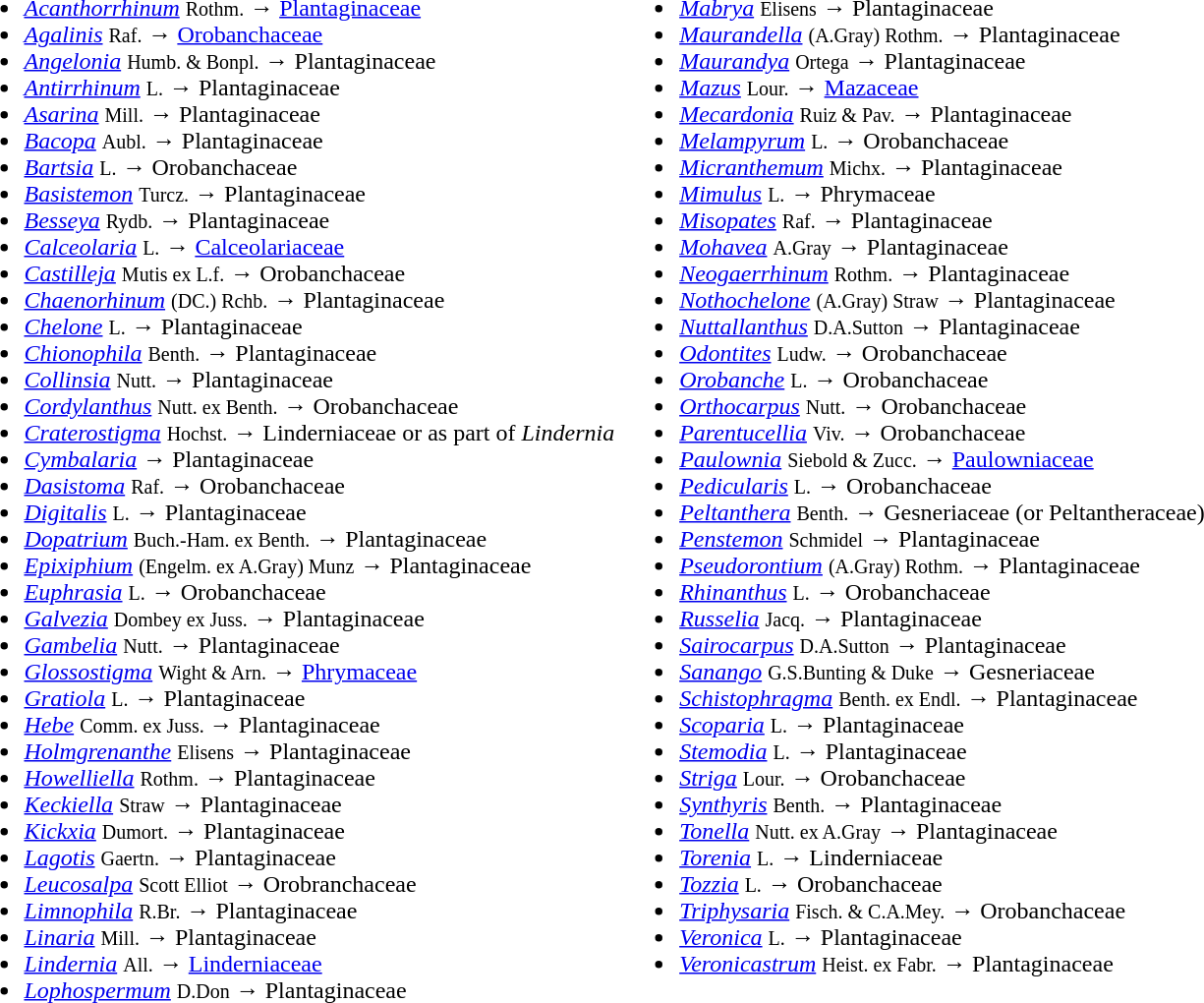<table>
<tr valign=top>
<td><br><ul><li><em><a href='#'>Acanthorrhinum</a></em> <small>Rothm.</small> → <a href='#'>Plantaginaceae</a></li><li><em><a href='#'>Agalinis</a></em> <small>Raf.</small> → <a href='#'>Orobanchaceae</a></li><li><em><a href='#'>Angelonia</a></em> <small>Humb. & Bonpl.</small> → Plantaginaceae</li><li><em><a href='#'>Antirrhinum</a></em> <small>L.</small> → Plantaginaceae</li><li><em><a href='#'>Asarina</a></em> <small>Mill.</small> → Plantaginaceae</li><li><em><a href='#'>Bacopa</a></em> <small>Aubl.</small> → Plantaginaceae</li><li><em><a href='#'>Bartsia</a></em> <small>L.</small> → Orobanchaceae</li><li><em><a href='#'>Basistemon</a></em> <small>Turcz.</small> → Plantaginaceae</li><li><em><a href='#'>Besseya</a></em> <small>Rydb.</small> → Plantaginaceae</li><li><em><a href='#'>Calceolaria</a></em> <small>L.</small> → <a href='#'>Calceolariaceae</a></li><li><em><a href='#'>Castilleja</a></em> <small>Mutis ex L.f.</small> → Orobanchaceae</li><li><em><a href='#'>Chaenorhinum</a></em> <small>(DC.) Rchb.</small> → Plantaginaceae</li><li><em><a href='#'>Chelone</a></em> <small>L.</small> → Plantaginaceae</li><li><em><a href='#'>Chionophila</a></em> <small>Benth.</small> → Plantaginaceae</li><li><em><a href='#'>Collinsia</a></em> <small>Nutt.</small> → Plantaginaceae</li><li><em><a href='#'>Cordylanthus</a></em> <small>Nutt. ex Benth.</small> → Orobanchaceae</li><li><em><a href='#'>Craterostigma</a></em> <small>Hochst.</small> → Linderniaceae or as part of <em>Lindernia</em></li><li><em><a href='#'>Cymbalaria</a></em> <small></small> → Plantaginaceae</li><li><em><a href='#'>Dasistoma</a></em> <small>Raf.</small> → Orobanchaceae</li><li><em><a href='#'>Digitalis</a></em> <small>L.</small> → Plantaginaceae</li><li><em><a href='#'>Dopatrium</a></em> <small>Buch.-Ham. ex Benth.</small> → Plantaginaceae</li><li><em><a href='#'>Epixiphium</a></em> <small>(Engelm. ex A.Gray) Munz</small> → Plantaginaceae</li><li><em><a href='#'>Euphrasia</a></em> <small>L.</small> → Orobanchaceae</li><li><em><a href='#'>Galvezia</a></em> <small>Dombey ex Juss.</small> → Plantaginaceae</li><li><em><a href='#'>Gambelia</a></em> <small>Nutt.</small> → Plantaginaceae</li><li><em><a href='#'>Glossostigma</a></em> <small>Wight & Arn.</small> → <a href='#'>Phrymaceae</a></li><li><em><a href='#'>Gratiola</a></em> <small>L.</small> → Plantaginaceae</li><li><em><a href='#'>Hebe</a></em> <small>Comm. ex Juss. </small> → Plantaginaceae</li><li><em><a href='#'>Holmgrenanthe</a></em> <small>Elisens</small> → Plantaginaceae</li><li><em><a href='#'>Howelliella</a></em> <small>Rothm.</small> → Plantaginaceae</li><li><em><a href='#'>Keckiella</a></em> <small>Straw</small> → Plantaginaceae</li><li><em><a href='#'>Kickxia</a></em> <small>Dumort.</small> → Plantaginaceae</li><li><em><a href='#'>Lagotis</a></em> <small>Gaertn.</small> → Plantaginaceae</li><li><em><a href='#'>Leucosalpa</a></em> <small>Scott Elliot</small> → Orobranchaceae</li><li><em><a href='#'>Limnophila</a></em> <small>R.Br.</small> → Plantaginaceae</li><li><em><a href='#'>Linaria</a></em> <small>Mill.</small> → Plantaginaceae</li><li><em><a href='#'>Lindernia</a></em> <small>All.</small> → <a href='#'>Linderniaceae</a></li><li><em><a href='#'>Lophospermum</a></em> <small>D.Don</small> → Plantaginaceae</li></ul></td>
<td><br><ul><li><em><a href='#'>Mabrya</a></em> <small>Elisens</small> → Plantaginaceae</li><li><em><a href='#'>Maurandella</a></em> <small>(A.Gray) Rothm.</small> → Plantaginaceae</li><li><em><a href='#'>Maurandya</a></em> <small>Ortega</small> → Plantaginaceae</li><li><em><a href='#'>Mazus</a></em> <small>Lour.</small> → <a href='#'>Mazaceae</a></li><li><em><a href='#'>Mecardonia</a></em> <small>Ruiz & Pav.</small> → Plantaginaceae</li><li><em><a href='#'>Melampyrum</a></em> <small>L.</small> → Orobanchaceae</li><li><em><a href='#'>Micranthemum</a></em> <small>Michx.</small> → Plantaginaceae</li><li><em><a href='#'>Mimulus</a></em> <small>L.</small> → Phrymaceae</li><li><em><a href='#'>Misopates</a></em> <small>Raf.</small> → Plantaginaceae</li><li><em><a href='#'>Mohavea</a></em> <small>A.Gray</small> → Plantaginaceae</li><li><em><a href='#'>Neogaerrhinum</a></em> <small>Rothm.</small> → Plantaginaceae</li><li><em><a href='#'>Nothochelone</a></em> <small>(A.Gray) Straw</small> → Plantaginaceae</li><li><em><a href='#'>Nuttallanthus</a></em> <small>D.A.Sutton</small> → Plantaginaceae</li><li><em><a href='#'>Odontites</a></em> <small>Ludw.</small> → Orobanchaceae</li><li><em><a href='#'>Orobanche</a></em> <small>L.</small> → Orobanchaceae</li><li><em><a href='#'>Orthocarpus</a></em> <small>Nutt.</small> → Orobanchaceae</li><li><em><a href='#'>Parentucellia</a></em> <small>Viv.</small> → Orobanchaceae</li><li><em><a href='#'>Paulownia</a></em> <small>Siebold & Zucc.</small> → <a href='#'>Paulowniaceae</a></li><li><em><a href='#'>Pedicularis</a></em> <small>L.</small> → Orobanchaceae</li><li><em><a href='#'>Peltanthera</a></em> <small>Benth.</small> → Gesneriaceae (or Peltantheraceae)</li><li><em><a href='#'>Penstemon</a></em> <small>Schmidel</small> → Plantaginaceae</li><li><em><a href='#'>Pseudorontium</a></em> <small>(A.Gray) Rothm.</small> → Plantaginaceae</li><li><em><a href='#'>Rhinanthus</a></em> <small>L.</small> → Orobanchaceae</li><li><em><a href='#'>Russelia</a></em> <small>Jacq.</small> → Plantaginaceae</li><li><em><a href='#'>Sairocarpus</a></em> <small>D.A.Sutton</small> → Plantaginaceae</li><li><em><a href='#'>Sanango</a></em> <small>G.S.Bunting & Duke</small> → Gesneriaceae</li><li><em><a href='#'>Schistophragma</a></em> <small>Benth. ex Endl.</small> → Plantaginaceae</li><li><em><a href='#'>Scoparia</a></em> <small>L.</small> → Plantaginaceae</li><li><em><a href='#'>Stemodia</a></em> <small>L.</small> → Plantaginaceae</li><li><em><a href='#'>Striga</a></em> <small>Lour.</small> → Orobanchaceae</li><li><em><a href='#'>Synthyris</a></em> <small>Benth.</small> → Plantaginaceae</li><li><em><a href='#'>Tonella</a></em> <small>Nutt. ex A.Gray</small> → Plantaginaceae</li><li><em><a href='#'>Torenia</a></em> <small>L.</small> → Linderniaceae</li><li><em><a href='#'>Tozzia</a></em> <small>L.</small> → Orobanchaceae</li><li><em><a href='#'>Triphysaria</a></em> <small>Fisch. & C.A.Mey.</small> → Orobanchaceae</li><li><em><a href='#'>Veronica</a></em> <small>L.</small> → Plantaginaceae</li><li><em><a href='#'>Veronicastrum</a></em> <small>Heist. ex Fabr.</small> → Plantaginaceae</li></ul></td>
</tr>
</table>
